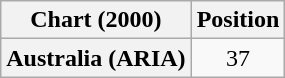<table class="wikitable plainrowheaders" style="text-align:center">
<tr>
<th>Chart (2000)</th>
<th>Position</th>
</tr>
<tr>
<th scope="row">Australia (ARIA)</th>
<td>37</td>
</tr>
</table>
